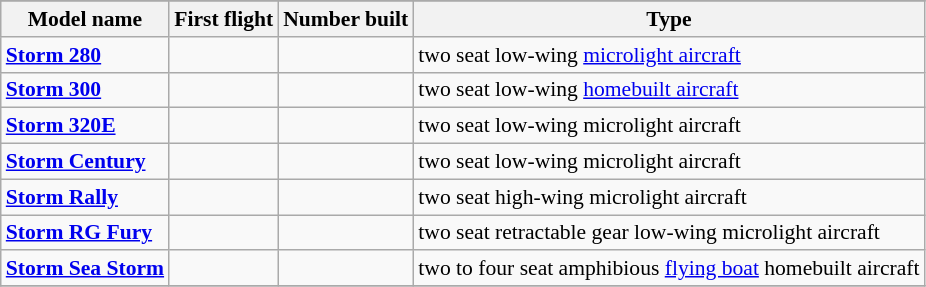<table class="wikitable" align=center style="font-size:90%;">
<tr>
</tr>
<tr style="background:#efefef;">
<th>Model name</th>
<th>First flight</th>
<th>Number built</th>
<th>Type</th>
</tr>
<tr>
<td align=left><strong><a href='#'>Storm 280</a></strong></td>
<td align=center></td>
<td align=center></td>
<td align=left>two seat low-wing <a href='#'>microlight aircraft</a></td>
</tr>
<tr>
<td align=left><strong><a href='#'>Storm 300</a></strong></td>
<td align=center></td>
<td align=center></td>
<td align=left>two seat low-wing <a href='#'>homebuilt aircraft</a></td>
</tr>
<tr>
<td align=left><strong><a href='#'>Storm 320E</a></strong></td>
<td align=center></td>
<td align=center></td>
<td align=left>two seat low-wing  microlight aircraft</td>
</tr>
<tr>
<td align=left><strong><a href='#'>Storm Century</a></strong></td>
<td align=center></td>
<td align=center></td>
<td align=left>two seat low-wing microlight aircraft</td>
</tr>
<tr>
<td align=left><strong><a href='#'>Storm Rally</a></strong></td>
<td align=center></td>
<td align=center></td>
<td align=left>two seat high-wing microlight aircraft</td>
</tr>
<tr>
<td align=left><strong><a href='#'>Storm RG Fury</a></strong></td>
<td align=center></td>
<td align=center></td>
<td align=left>two seat retractable gear low-wing microlight aircraft</td>
</tr>
<tr>
<td align=left><strong><a href='#'>Storm Sea Storm</a></strong></td>
<td align=center></td>
<td align=center></td>
<td align=left>two to four seat amphibious <a href='#'>flying boat</a> homebuilt aircraft</td>
</tr>
<tr>
</tr>
</table>
